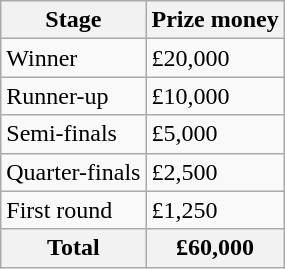<table class="wikitable">
<tr>
<th>Stage</th>
<th>Prize money</th>
</tr>
<tr>
<td>Winner</td>
<td>£20,000</td>
</tr>
<tr>
<td>Runner-up</td>
<td>£10,000</td>
</tr>
<tr>
<td>Semi-finals</td>
<td>£5,000</td>
</tr>
<tr>
<td>Quarter-finals</td>
<td>£2,500</td>
</tr>
<tr>
<td>First round</td>
<td>£1,250</td>
</tr>
<tr>
<th>Total</th>
<th>£60,000</th>
</tr>
</table>
